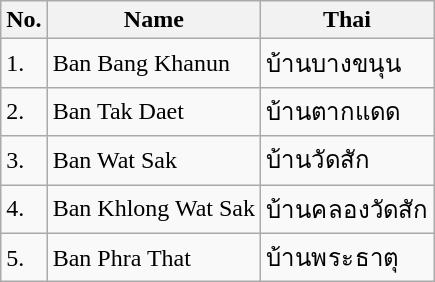<table class="wikitable sortable">
<tr>
<th>No.</th>
<th>Name</th>
<th>Thai</th>
</tr>
<tr>
<td>1.</td>
<td>Ban Bang Khanun</td>
<td>บ้านบางขนุน</td>
</tr>
<tr>
<td>2.</td>
<td>Ban Tak Daet</td>
<td>บ้านตากแดด</td>
</tr>
<tr>
<td>3.</td>
<td>Ban Wat Sak</td>
<td>บ้านวัดสัก</td>
</tr>
<tr>
<td>4.</td>
<td>Ban Khlong Wat Sak</td>
<td>บ้านคลองวัดสัก</td>
</tr>
<tr>
<td>5.</td>
<td>Ban Phra That</td>
<td>บ้านพระธาตุ</td>
</tr>
</table>
